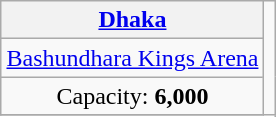<table class="wikitable" style="text-align:center; margin:0.2em auto;">
<tr>
<th><a href='#'>Dhaka</a></th>
<td rowspan="4"></td>
</tr>
<tr>
<td><a href='#'>Bashundhara Kings Arena</a></td>
</tr>
<tr>
<td>Capacity: <strong>6,000</strong></td>
</tr>
<tr>
</tr>
</table>
